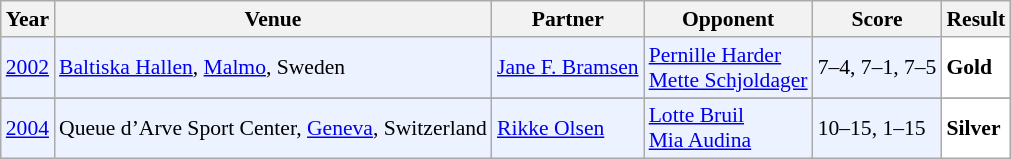<table class="sortable wikitable" style="font-size: 90%;">
<tr>
<th>Year</th>
<th>Venue</th>
<th>Partner</th>
<th>Opponent</th>
<th>Score</th>
<th>Result</th>
</tr>
<tr style="background:#ECF2FF">
<td align="center"><a href='#'>2002</a></td>
<td align="left"><a href='#'>Baltiska Hallen</a>, <a href='#'>Malmo</a>, Sweden</td>
<td align="left"> <a href='#'>Jane F. Bramsen</a></td>
<td align="left"> <a href='#'>Pernille Harder</a> <br>  <a href='#'>Mette Schjoldager</a></td>
<td align="left">7–4, 7–1, 7–5</td>
<td style="text-align:left; background: white"> <strong>Gold</strong></td>
</tr>
<tr>
</tr>
<tr style="background:#ECF2FF">
<td align="center"><a href='#'>2004</a></td>
<td align="left">Queue d’Arve Sport Center, <a href='#'>Geneva</a>, Switzerland</td>
<td align="left"> <a href='#'>Rikke Olsen</a></td>
<td align="left"> <a href='#'>Lotte Bruil</a> <br>  <a href='#'>Mia Audina</a></td>
<td align="left">10–15, 1–15</td>
<td style="text-align:left; background:white"> <strong>Silver</strong></td>
</tr>
</table>
